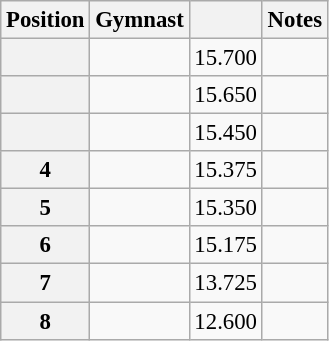<table class="wikitable sortable" style="text-align:center; font-size:95%">
<tr>
<th scope=col>Position</th>
<th scope=col>Gymnast</th>
<th scope=col></th>
<th scope=col>Notes</th>
</tr>
<tr>
<th scope=row></th>
<td align=left></td>
<td>15.700</td>
<td></td>
</tr>
<tr>
<th scope=row></th>
<td align=left></td>
<td>15.650</td>
<td></td>
</tr>
<tr>
<th scope=row></th>
<td align=left></td>
<td>15.450</td>
<td></td>
</tr>
<tr>
<th scope=row>4</th>
<td align=left></td>
<td>15.375</td>
<td></td>
</tr>
<tr>
<th scope=row>5</th>
<td align=left></td>
<td>15.350</td>
<td></td>
</tr>
<tr>
<th scope=row>6</th>
<td align=left></td>
<td>15.175</td>
<td></td>
</tr>
<tr>
<th scope=row>7</th>
<td align=left></td>
<td>13.725</td>
<td></td>
</tr>
<tr>
<th scope=row>8</th>
<td align=left></td>
<td>12.600</td>
<td></td>
</tr>
</table>
